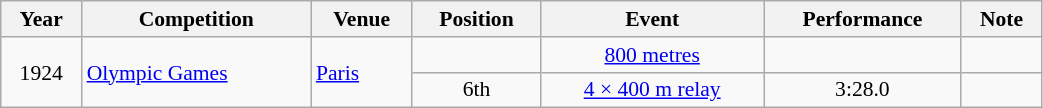<table class="wikitable" width=55% style="font-size:90%; text-align:center;">
<tr>
<th>Year</th>
<th>Competition</th>
<th>Venue</th>
<th>Position</th>
<th>Event</th>
<th>Performance</th>
<th>Note</th>
</tr>
<tr>
<td rowspan=2>1924</td>
<td rowspan=2 align=left><a href='#'>Olympic Games</a></td>
<td rowspan=2 align=left> <a href='#'>Paris</a></td>
<td></td>
<td><a href='#'>800 metres</a></td>
<td></td>
<td></td>
</tr>
<tr>
<td>6th</td>
<td><a href='#'>4 × 400 m relay</a></td>
<td>3:28.0</td>
<td></td>
</tr>
</table>
